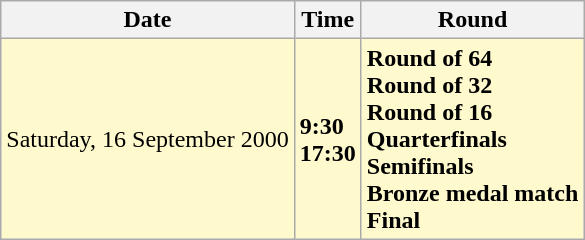<table class="wikitable">
<tr>
<th>Date</th>
<th>Time</th>
<th>Round</th>
</tr>
<tr style=background:lemonchiffon>
<td>Saturday, 16 September 2000</td>
<td><strong>9:30</strong><br><strong>17:30</strong></td>
<td><strong>Round of 64</strong><br><strong>Round of 32</strong><br><strong>Round of 16</strong><br><strong>Quarterfinals</strong><br><strong>Semifinals</strong><br><strong>Bronze medal match</strong><br><strong>Final</strong></td>
</tr>
</table>
